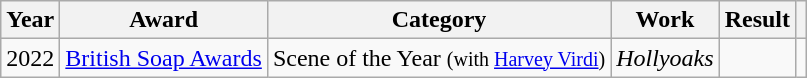<table class="wikitable">
<tr>
<th>Year</th>
<th>Award</th>
<th>Category</th>
<th>Work</th>
<th>Result</th>
<th></th>
</tr>
<tr>
<td>2022</td>
<td><a href='#'>British Soap Awards</a></td>
<td>Scene of the Year <small>(with <a href='#'>Harvey Virdi</a>)</small></td>
<td><em>Hollyoaks</em></td>
<td></td>
<td align="center"></td>
</tr>
</table>
